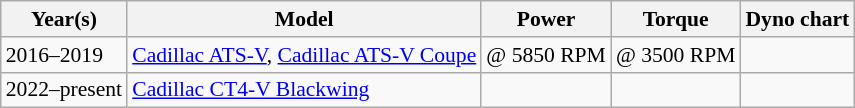<table class="wikitable" style="font-size: 90%">
<tr>
<th>Year(s)</th>
<th>Model</th>
<th>Power</th>
<th>Torque</th>
<th>Dyno chart</th>
</tr>
<tr>
<td>2016–2019</td>
<td><a href='#'>Cadillac ATS-V</a>, <a href='#'>Cadillac ATS-V Coupe</a></td>
<td> @ 5850 RPM</td>
<td> @ 3500 RPM</td>
<td></td>
</tr>
<tr>
<td>2022–present</td>
<td><a href='#'>Cadillac CT4-V Blackwing</a></td>
<td></td>
<td></td>
</tr>
</table>
